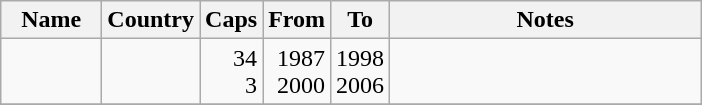<table class="wikitable">
<tr>
<th width="60px">Name</th>
<th width="30px">Country</th>
<th width="30px">Caps</th>
<th width="30px">From</th>
<th width="30px">To</th>
<th width="200px">Notes</th>
</tr>
<tr>
<td align="left"></td>
<td align="left"><br></td>
<td align="right">34<br>3</td>
<td align="right">1987<br>2000</td>
<td align="right">1998<br>2006</td>
<td align="left"></td>
</tr>
<tr>
</tr>
</table>
